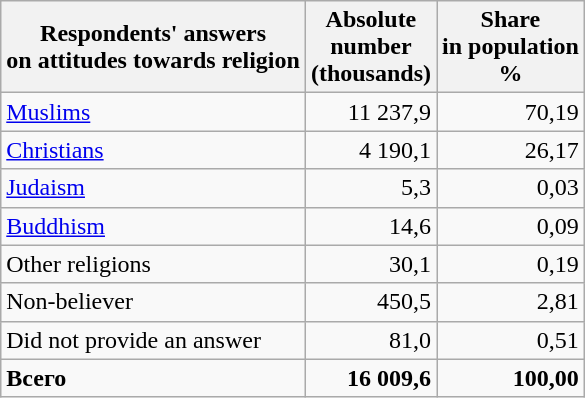<table class="wikitable">
<tr>
<th>Respondents' answers<br>on attitudes towards religion</th>
<th>Absolute<br>number<br>(thousands)</th>
<th>Share<br>in population<br>%</th>
</tr>
<tr>
<td><a href='#'>Muslims</a></td>
<td align="right">11 237,9</td>
<td align="right">70,19</td>
</tr>
<tr>
<td><a href='#'>Christians</a></td>
<td align="right">4 190,1</td>
<td align="right">26,17</td>
</tr>
<tr>
<td><a href='#'>Judaism</a></td>
<td align="right">5,3</td>
<td align="right">0,03</td>
</tr>
<tr>
<td><a href='#'>Buddhism</a></td>
<td align="right">14,6</td>
<td align="right">0,09</td>
</tr>
<tr>
<td>Other religions</td>
<td align="right">30,1</td>
<td align="right">0,19</td>
</tr>
<tr>
<td>Non-believer</td>
<td align="right">450,5</td>
<td align="right">2,81</td>
</tr>
<tr>
<td>Did not provide an answer</td>
<td align="right">81,0</td>
<td align="right">0,51</td>
</tr>
<tr>
<td><strong>Всего</strong></td>
<td align="right"><strong>16 009,6</strong></td>
<td align="right"><strong>100,00</strong></td>
</tr>
</table>
